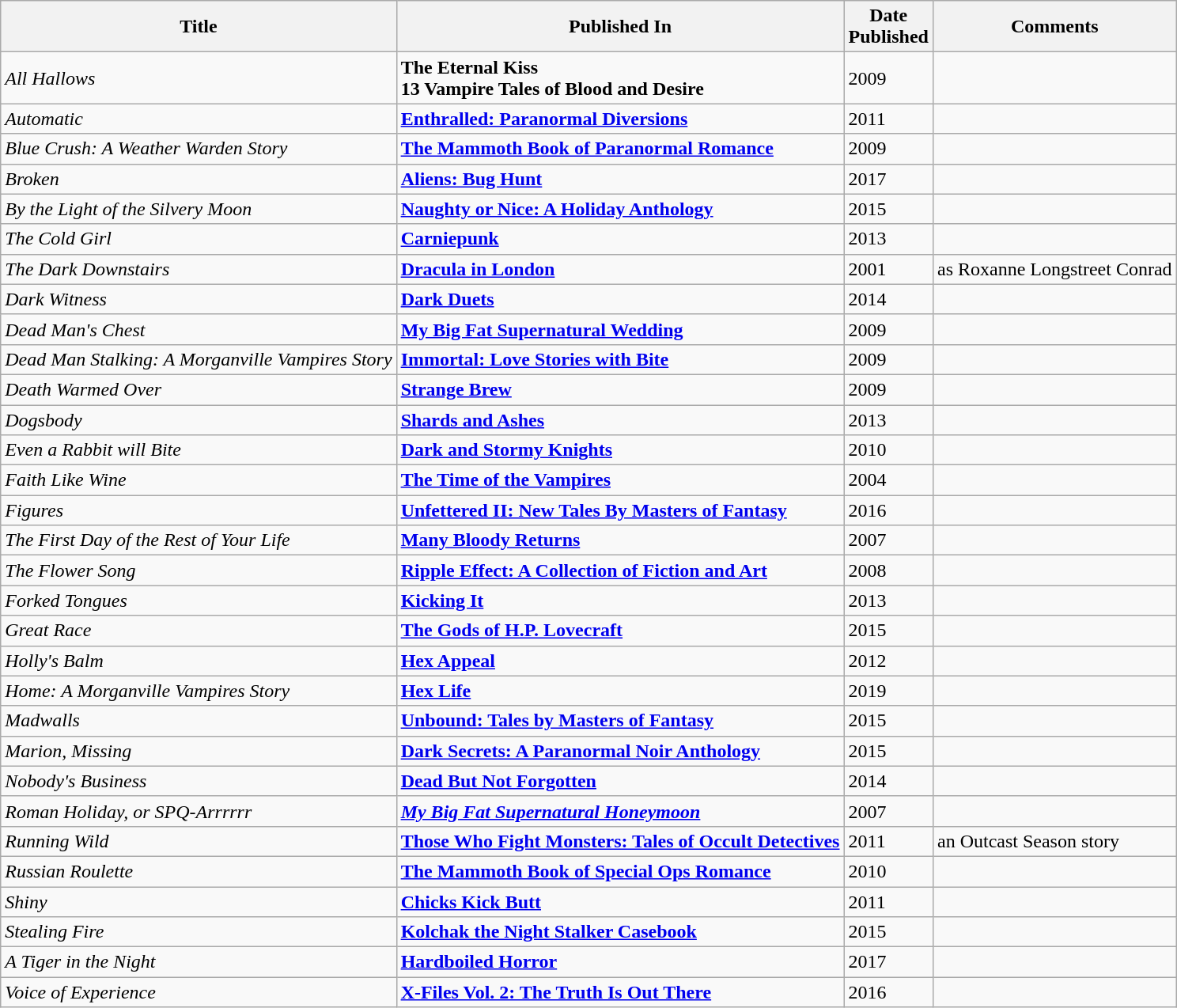<table class="wikitable">
<tr>
<th>Title</th>
<th>Published In</th>
<th>Date<br>Published</th>
<th>Comments</th>
</tr>
<tr>
<td><em>All Hallows</em></td>
<td><strong>The Eternal Kiss</strong><br><strong>13 Vampire Tales of Blood and Desire</strong></td>
<td>2009</td>
<td></td>
</tr>
<tr>
<td><em>Automatic</em></td>
<td><strong><a href='#'>Enthralled: Paranormal Diversions</a></strong></td>
<td>2011</td>
<td></td>
</tr>
<tr>
<td><em>Blue Crush: A Weather Warden Story</em></td>
<td><strong><a href='#'>The Mammoth Book of Paranormal Romance</a></strong></td>
<td>2009</td>
<td></td>
</tr>
<tr>
<td><em>Broken</em></td>
<td><strong><a href='#'>Aliens: Bug Hunt</a></strong></td>
<td>2017</td>
<td></td>
</tr>
<tr>
<td><em>By the Light of the Silvery Moon</em></td>
<td><strong><a href='#'>Naughty or Nice: A Holiday Anthology</a></strong></td>
<td>2015</td>
<td></td>
</tr>
<tr>
<td><em>The Cold Girl</em></td>
<td><strong><a href='#'>Carniepunk</a></strong></td>
<td>2013</td>
<td></td>
</tr>
<tr>
<td><em>The Dark Downstairs</em></td>
<td><strong><a href='#'>Dracula in London</a></strong></td>
<td>2001</td>
<td>as Roxanne Longstreet Conrad</td>
</tr>
<tr>
<td><em>Dark Witness</em></td>
<td><strong><a href='#'>Dark Duets</a></strong></td>
<td>2014</td>
<td></td>
</tr>
<tr>
<td><em>Dead Man's Chest</em></td>
<td><strong><a href='#'>My Big Fat Supernatural Wedding</a></strong></td>
<td>2009</td>
<td></td>
</tr>
<tr>
<td><em>Dead Man Stalking: A Morganville Vampires Story</em></td>
<td><strong><a href='#'>Immortal: Love Stories with Bite</a></strong></td>
<td>2009</td>
<td></td>
</tr>
<tr>
<td><em>Death Warmed Over</em></td>
<td><a href='#'><strong>Strange Brew</strong></a></td>
<td>2009</td>
<td></td>
</tr>
<tr>
<td><em>Dogsbody</em></td>
<td><strong><a href='#'>Shards and Ashes</a></strong></td>
<td>2013</td>
<td></td>
</tr>
<tr>
<td><em>Even a Rabbit will Bite</em></td>
<td><strong><a href='#'>Dark and Stormy Knights</a></strong></td>
<td>2010</td>
<td></td>
</tr>
<tr>
<td><em>Faith Like Wine</em></td>
<td><strong><a href='#'>The Time of the Vampires</a></strong></td>
<td>2004</td>
<td></td>
</tr>
<tr>
<td><em>Figures</em></td>
<td><strong><a href='#'>Unfettered II: New Tales By Masters of Fantasy</a></strong></td>
<td>2016</td>
<td></td>
</tr>
<tr>
<td><em>The First Day of the Rest of Your Life</em></td>
<td><strong><a href='#'>Many Bloody Returns</a></strong></td>
<td>2007</td>
<td></td>
</tr>
<tr>
<td><em>The Flower Song</em></td>
<td><strong><a href='#'>Ripple Effect: A Collection of Fiction and Art</a></strong></td>
<td>2008</td>
<td></td>
</tr>
<tr>
<td><em>Forked Tongues</em></td>
<td><a href='#'><strong>Kicking It</strong></a></td>
<td>2013</td>
<td></td>
</tr>
<tr>
<td><em>Great Race</em></td>
<td><strong><a href='#'>The Gods of H.P. Lovecraft</a></strong></td>
<td>2015</td>
<td></td>
</tr>
<tr>
<td><em>Holly's Balm</em></td>
<td><strong><a href='#'>Hex Appeal</a></strong></td>
<td>2012</td>
<td></td>
</tr>
<tr>
<td><em>Home: A Morganville Vampires Story</em></td>
<td><strong><a href='#'>Hex Life</a></strong></td>
<td>2019</td>
<td></td>
</tr>
<tr>
<td><em>Madwalls</em></td>
<td><strong><a href='#'>Unbound: Tales by Masters of Fantasy</a></strong></td>
<td>2015</td>
<td></td>
</tr>
<tr>
<td><em>Marion, Missing</em></td>
<td><strong><a href='#'>Dark Secrets: A Paranormal Noir Anthology</a></strong></td>
<td>2015</td>
<td></td>
</tr>
<tr>
<td><em>Nobody's Business</em></td>
<td><strong><a href='#'>Dead But Not Forgotten</a></strong></td>
<td>2014</td>
<td></td>
</tr>
<tr>
<td><em>Roman Holiday, or SPQ-Arrrrrr</em></td>
<td><strong><em><a href='#'>My Big Fat Supernatural Honeymoon</a></em></strong></td>
<td>2007</td>
<td></td>
</tr>
<tr>
<td><em>Running Wild</em></td>
<td><strong><a href='#'>Those Who Fight Monsters: Tales of Occult Detectives</a></strong></td>
<td>2011</td>
<td>an Outcast Season story</td>
</tr>
<tr>
<td><em>Russian Roulette</em></td>
<td><strong><a href='#'>The Mammoth Book of Special Ops Romance</a></strong></td>
<td>2010</td>
<td></td>
</tr>
<tr>
<td><em>Shiny</em></td>
<td><strong><a href='#'>Chicks Kick Butt</a></strong></td>
<td>2011</td>
<td></td>
</tr>
<tr>
<td><em>Stealing Fire</em></td>
<td><strong><a href='#'>Kolchak the Night Stalker Casebook</a></strong></td>
<td>2015</td>
<td></td>
</tr>
<tr>
<td><em>A Tiger in the Night</em></td>
<td><strong><a href='#'>Hardboiled Horror</a></strong></td>
<td>2017</td>
<td></td>
</tr>
<tr>
<td><em>Voice of Experience</em></td>
<td><strong><a href='#'>X-Files Vol. 2: The Truth Is Out There</a></strong></td>
<td>2016</td>
<td></td>
</tr>
</table>
